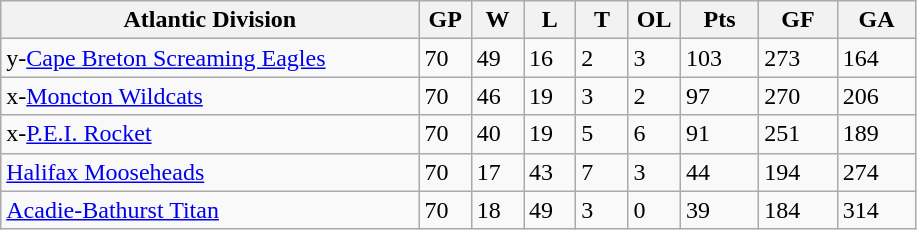<table class="wikitable">
<tr>
<th bgcolor="#DDDDFF" width="40%">Atlantic Division</th>
<th bgcolor="#DDDDFF" width="5%">GP</th>
<th bgcolor="#DDDDFF" width="5%">W</th>
<th bgcolor="#DDDDFF" width="5%">L</th>
<th bgcolor="#DDDDFF" width="5%">T</th>
<th bgcolor="#DDDDFF" width="5%">OL</th>
<th bgcolor="#DDDDFF" width="7.5%">Pts</th>
<th bgcolor="#DDDDFF" width="7.5%">GF</th>
<th bgcolor="#DDDDFF" width="7.5%">GA</th>
</tr>
<tr>
<td>y-<a href='#'>Cape Breton Screaming Eagles</a></td>
<td>70</td>
<td>49</td>
<td>16</td>
<td>2</td>
<td>3</td>
<td>103</td>
<td>273</td>
<td>164</td>
</tr>
<tr>
<td>x-<a href='#'>Moncton Wildcats</a></td>
<td>70</td>
<td>46</td>
<td>19</td>
<td>3</td>
<td>2</td>
<td>97</td>
<td>270</td>
<td>206</td>
</tr>
<tr>
<td>x-<a href='#'>P.E.I. Rocket</a></td>
<td>70</td>
<td>40</td>
<td>19</td>
<td>5</td>
<td>6</td>
<td>91</td>
<td>251</td>
<td>189</td>
</tr>
<tr>
<td><a href='#'>Halifax Mooseheads</a></td>
<td>70</td>
<td>17</td>
<td>43</td>
<td>7</td>
<td>3</td>
<td>44</td>
<td>194</td>
<td>274</td>
</tr>
<tr>
<td><a href='#'>Acadie-Bathurst Titan</a></td>
<td>70</td>
<td>18</td>
<td>49</td>
<td>3</td>
<td>0</td>
<td>39</td>
<td>184</td>
<td>314</td>
</tr>
</table>
